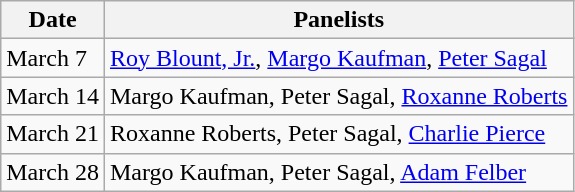<table class="wikitable">
<tr>
<th>Date</th>
<th>Panelists</th>
</tr>
<tr>
<td>March 7</td>
<td><a href='#'>Roy Blount, Jr.</a>, <a href='#'>Margo Kaufman</a>, <a href='#'>Peter Sagal</a></td>
</tr>
<tr>
<td>March 14</td>
<td>Margo Kaufman, Peter Sagal, <a href='#'>Roxanne Roberts</a></td>
</tr>
<tr>
<td>March 21</td>
<td>Roxanne Roberts, Peter Sagal, <a href='#'>Charlie Pierce</a></td>
</tr>
<tr>
<td>March 28</td>
<td>Margo Kaufman, Peter Sagal, <a href='#'>Adam Felber</a></td>
</tr>
</table>
